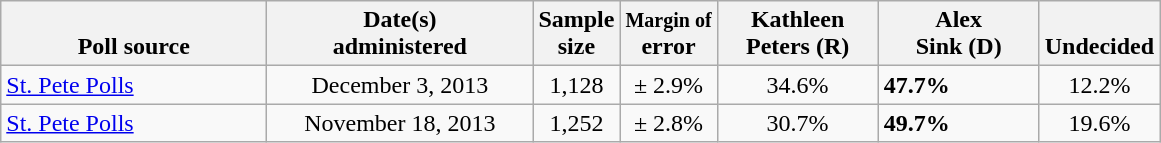<table class="wikitable">
<tr valign= bottom>
<th style="width:170px;">Poll source</th>
<th style="width:170px;">Date(s)<br>administered</th>
<th class=small>Sample<br>size</th>
<th><small>Margin of</small><br>error</th>
<th style="width:100px;">Kathleen<br>Peters (R)</th>
<th style="width:100px;">Alex<br>Sink (D)</th>
<th style="width:40px;">Undecided</th>
</tr>
<tr>
<td><a href='#'>St. Pete Polls</a></td>
<td align=center>December 3, 2013</td>
<td align=center>1,128</td>
<td align=center>± 2.9%</td>
<td align=center>34.6%</td>
<td><strong>47.7%</strong></td>
<td align=center>12.2%</td>
</tr>
<tr>
<td><a href='#'>St. Pete Polls</a></td>
<td align=center>November 18, 2013</td>
<td align=center>1,252</td>
<td align=center>± 2.8%</td>
<td align=center>30.7%</td>
<td><strong>49.7%</strong></td>
<td align=center>19.6%</td>
</tr>
</table>
